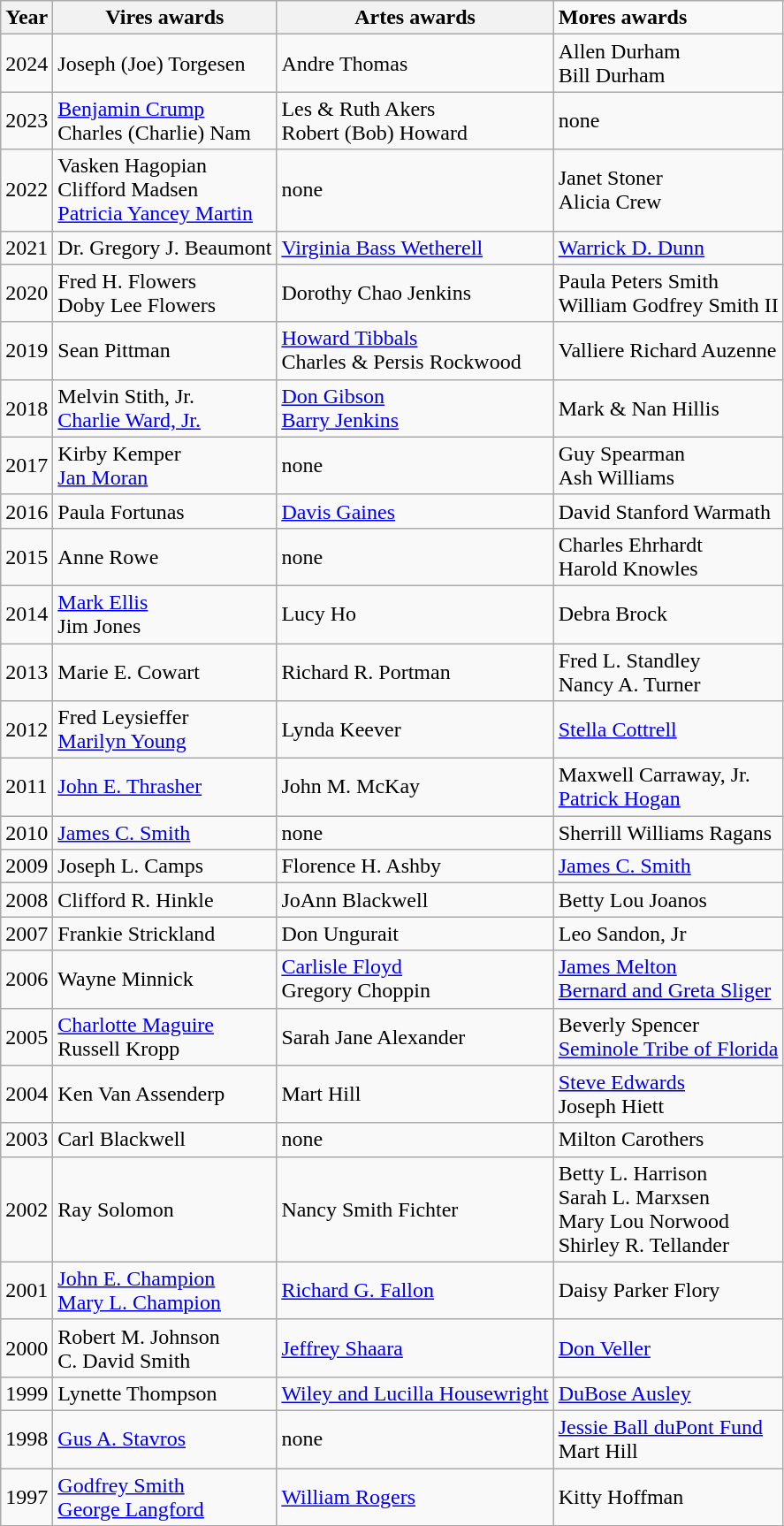<table class="wikitable">
<tr>
<th>Year</th>
<th><strong>Vires awards</strong></th>
<th><strong>Artes awards</strong></th>
<td><strong>Mores awards</strong></td>
</tr>
<tr>
<td>2024</td>
<td>Joseph (Joe) Torgesen</td>
<td>Andre Thomas</td>
<td>Allen Durham <br> Bill Durham</td>
</tr>
<tr>
<td>2023</td>
<td><a href='#'>Benjamin Crump</a><br>Charles (Charlie) Nam</td>
<td>Les & Ruth Akers <br> Robert (Bob) Howard</td>
<td>none</td>
</tr>
<tr>
<td>2022</td>
<td>Vasken Hagopian<br>Clifford Madsen<br><a href='#'>Patricia Yancey Martin</a></td>
<td>none</td>
<td>Janet Stoner<br>Alicia Crew</td>
</tr>
<tr>
<td>2021</td>
<td>Dr. Gregory J. Beaumont</td>
<td><a href='#'>Virginia Bass Wetherell</a></td>
<td><a href='#'>Warrick D. Dunn</a></td>
</tr>
<tr>
<td>2020</td>
<td>Fred H. Flowers<br>Doby Lee Flowers</td>
<td>Dorothy Chao Jenkins</td>
<td>Paula Peters Smith<br>William Godfrey Smith II</td>
</tr>
<tr>
<td>2019</td>
<td>Sean Pittman</td>
<td><a href='#'>Howard Tibbals</a><br>Charles & Persis Rockwood</td>
<td>Valliere Richard Auzenne</td>
</tr>
<tr>
<td>2018</td>
<td>Melvin Stith, Jr.<br><a href='#'>Charlie Ward, Jr.</a></td>
<td><a href='#'>Don Gibson</a><br><a href='#'>Barry Jenkins</a></td>
<td>Mark & Nan Hillis</td>
</tr>
<tr>
<td>2017</td>
<td>Kirby Kemper<br><a href='#'>Jan Moran</a></td>
<td>none</td>
<td>Guy Spearman<br>Ash Williams</td>
</tr>
<tr>
<td>2016</td>
<td>Paula Fortunas</td>
<td><a href='#'>Davis Gaines</a></td>
<td>David Stanford Warmath</td>
</tr>
<tr>
<td>2015</td>
<td>Anne Rowe</td>
<td>none</td>
<td>Charles Ehrhardt<br>Harold Knowles</td>
</tr>
<tr>
<td>2014</td>
<td><a href='#'>Mark Ellis</a><br>Jim Jones</td>
<td>Lucy Ho</td>
<td>Debra Brock</td>
</tr>
<tr>
<td>2013</td>
<td>Marie E. Cowart</td>
<td>Richard R. Portman</td>
<td>Fred L. Standley<br>Nancy A. Turner</td>
</tr>
<tr>
<td>2012</td>
<td>Fred Leysieffer<br><a href='#'>Marilyn Young</a></td>
<td>Lynda Keever</td>
<td><a href='#'>Stella Cottrell</a></td>
</tr>
<tr>
<td>2011</td>
<td><a href='#'>John E. Thrasher</a></td>
<td>John M. McKay</td>
<td>Maxwell Carraway, Jr.<br><a href='#'>Patrick Hogan</a></td>
</tr>
<tr>
<td>2010</td>
<td><a href='#'>James C. Smith</a></td>
<td>none</td>
<td>Sherrill Williams Ragans</td>
</tr>
<tr>
<td>2009</td>
<td>Joseph L. Camps</td>
<td>Florence H. Ashby</td>
<td><a href='#'>James C. Smith</a></td>
</tr>
<tr>
<td>2008</td>
<td>Clifford R. Hinkle</td>
<td>JoAnn Blackwell</td>
<td>Betty Lou Joanos</td>
</tr>
<tr>
<td>2007</td>
<td>Frankie Strickland</td>
<td>Don Ungurait</td>
<td>Leo Sandon, Jr</td>
</tr>
<tr>
<td>2006</td>
<td>Wayne Minnick</td>
<td><a href='#'>Carlisle Floyd</a><br>Gregory Choppin</td>
<td><a href='#'>James Melton</a><br><a href='#'>Bernard and Greta Sliger</a></td>
</tr>
<tr>
<td>2005</td>
<td><a href='#'>Charlotte Maguire</a><br>Russell Kropp</td>
<td>Sarah Jane Alexander</td>
<td>Beverly Spencer<br><a href='#'>Seminole Tribe of Florida</a></td>
</tr>
<tr>
<td>2004</td>
<td>Ken Van Assenderp</td>
<td>Mart Hill</td>
<td><a href='#'>Steve Edwards</a><br>Joseph Hiett</td>
</tr>
<tr>
<td>2003</td>
<td>Carl Blackwell</td>
<td>none</td>
<td>Milton Carothers</td>
</tr>
<tr>
<td>2002</td>
<td>Ray Solomon</td>
<td>Nancy Smith Fichter</td>
<td>Betty L. Harrison<br>Sarah L. Marxsen<br>Mary Lou Norwood<br>Shirley R. Tellander</td>
</tr>
<tr>
<td>2001</td>
<td><a href='#'>John E. Champion</a><br><a href='#'>Mary L. Champion</a></td>
<td><a href='#'>Richard G. Fallon</a></td>
<td>Daisy Parker Flory</td>
</tr>
<tr>
<td>2000</td>
<td>Robert M. Johnson<br>C. David Smith</td>
<td><a href='#'>Jeffrey Shaara</a></td>
<td><a href='#'>Don Veller</a></td>
</tr>
<tr>
<td>1999</td>
<td>Lynette Thompson</td>
<td><a href='#'>Wiley and Lucilla Housewright</a></td>
<td><a href='#'>DuBose Ausley</a></td>
</tr>
<tr>
<td>1998</td>
<td><a href='#'>Gus A. Stavros</a></td>
<td>none</td>
<td><a href='#'>Jessie Ball duPont Fund</a><br>Mart Hill</td>
</tr>
<tr>
<td>1997</td>
<td><a href='#'>Godfrey Smith</a><br><a href='#'>George Langford</a></td>
<td><a href='#'>William Rogers</a></td>
<td>Kitty Hoffman</td>
</tr>
<tr>
</tr>
</table>
